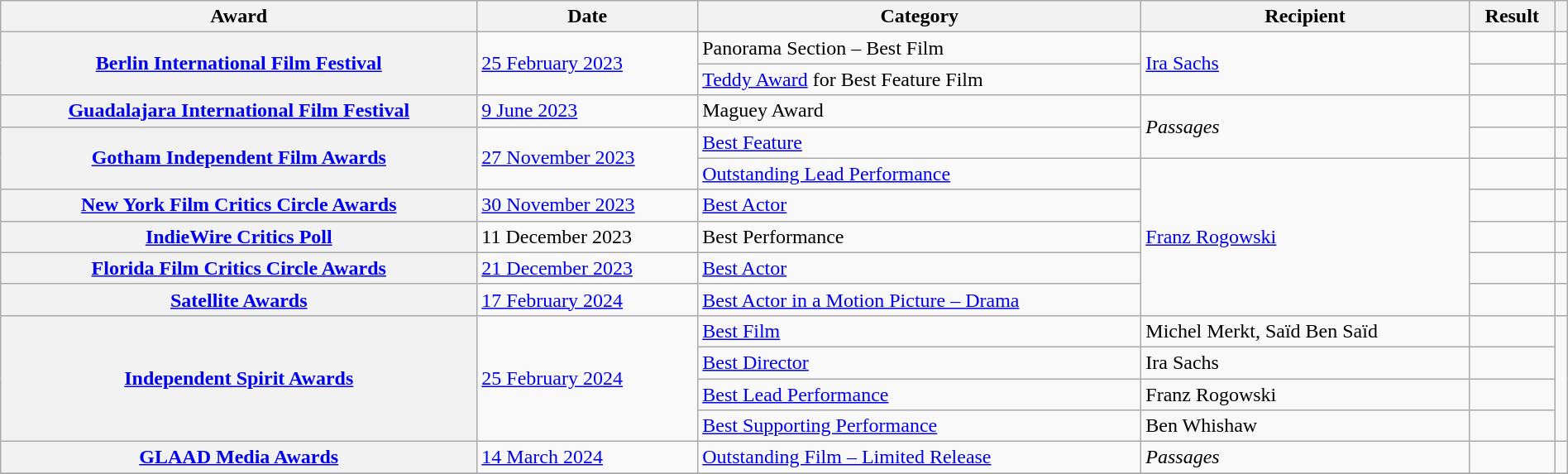<table class="wikitable sortable plainrowheaders" width=100%>
<tr>
<th>Award</th>
<th>Date</th>
<th>Category</th>
<th>Recipient</th>
<th>Result</th>
<th></th>
</tr>
<tr>
<th scope="row" rowspan=2><a href='#'>Berlin International Film Festival</a></th>
<td rowspan=2><a href='#'>25 February 2023</a></td>
<td>Panorama Section – Best Film</td>
<td rowspan="2"><a href='#'>Ira Sachs</a></td>
<td></td>
<td align="center"></td>
</tr>
<tr>
<td><a href='#'>Teddy Award</a> for Best Feature Film</td>
<td></td>
<td align="center"></td>
</tr>
<tr>
<th scope="row"><a href='#'>Guadalajara International Film Festival</a></th>
<td><a href='#'>9 June 2023</a></td>
<td>Maguey Award</td>
<td rowspan="2"><em>Passages</em></td>
<td></td>
<td align="center"></td>
</tr>
<tr>
<th scope="row" rowspan="2"><a href='#'>Gotham Independent Film Awards</a></th>
<td rowspan="2"><a href='#'>27 November 2023</a></td>
<td><a href='#'>Best Feature</a></td>
<td></td>
<td align="center"></td>
</tr>
<tr>
<td><a href='#'>Outstanding Lead Performance</a></td>
<td rowspan="5"><a href='#'>Franz Rogowski</a></td>
<td></td>
<td align="center"></td>
</tr>
<tr>
<th scope="row"><a href='#'>New York Film Critics Circle Awards</a></th>
<td><a href='#'>30 November 2023</a></td>
<td><a href='#'>Best Actor</a></td>
<td></td>
<td align="center"></td>
</tr>
<tr>
<th scope="row"><a href='#'>IndieWire Critics Poll</a></th>
<td>11 December 2023</td>
<td>Best Performance</td>
<td></td>
<td align="center"></td>
</tr>
<tr>
<th scope="row"><a href='#'>Florida Film Critics Circle Awards</a></th>
<td><a href='#'>21 December 2023</a></td>
<td><a href='#'>Best Actor</a></td>
<td></td>
<td align="center"></td>
</tr>
<tr>
<th scope="row"><a href='#'>Satellite Awards</a></th>
<td><a href='#'>17 February 2024</a></td>
<td><a href='#'>Best Actor in a Motion Picture – Drama</a></td>
<td></td>
<td></td>
</tr>
<tr>
<th scope="row" rowspan="4"><a href='#'>Independent Spirit Awards</a></th>
<td rowspan="4"><a href='#'>25 February 2024</a></td>
<td><a href='#'>Best Film</a></td>
<td>Michel Merkt, Saïd Ben Saïd</td>
<td></td>
<td align="center" rowspan="4"></td>
</tr>
<tr>
<td><a href='#'>Best Director</a></td>
<td>Ira Sachs</td>
<td></td>
</tr>
<tr>
<td><a href='#'>Best Lead Performance</a></td>
<td>Franz Rogowski</td>
<td></td>
</tr>
<tr>
<td><a href='#'>Best Supporting Performance</a></td>
<td>Ben Whishaw</td>
<td></td>
</tr>
<tr>
<th scope="row"><a href='#'>GLAAD Media Awards</a></th>
<td><a href='#'>14 March 2024</a></td>
<td><a href='#'>Outstanding Film – Limited Release</a></td>
<td><em>Passages</em></td>
<td></td>
<td align="center"></td>
</tr>
<tr>
</tr>
</table>
